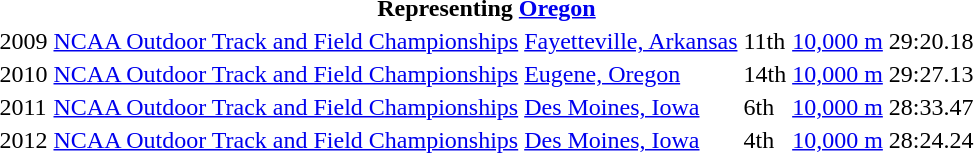<table>
<tr>
<th colspan=6>Representing <a href='#'>Oregon</a></th>
</tr>
<tr>
<td>2009</td>
<td><a href='#'>NCAA Outdoor Track and Field Championships</a></td>
<td><a href='#'>Fayetteville, Arkansas</a></td>
<td>11th</td>
<td><a href='#'>10,000 m</a></td>
<td>29:20.18</td>
</tr>
<tr>
<td>2010</td>
<td><a href='#'>NCAA Outdoor Track and Field Championships</a></td>
<td><a href='#'>Eugene, Oregon</a></td>
<td>14th</td>
<td><a href='#'>10,000 m</a></td>
<td>29:27.13</td>
</tr>
<tr>
<td>2011</td>
<td><a href='#'>NCAA Outdoor Track and Field Championships</a></td>
<td><a href='#'>Des Moines, Iowa</a></td>
<td>6th</td>
<td><a href='#'>10,000 m</a></td>
<td>28:33.47</td>
</tr>
<tr>
<td>2012</td>
<td><a href='#'>NCAA Outdoor Track and Field Championships</a></td>
<td><a href='#'>Des Moines, Iowa</a></td>
<td>4th</td>
<td><a href='#'>10,000 m</a></td>
<td>28:24.24</td>
</tr>
</table>
